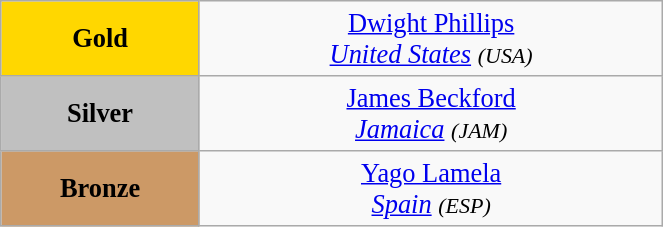<table class="wikitable" style=" text-align:center; font-size:110%;" width="35%">
<tr>
<td bgcolor="gold"><strong>Gold</strong></td>
<td> <a href='#'>Dwight Phillips</a><br><em><a href='#'>United States</a> <small>(USA)</small></em></td>
</tr>
<tr>
<td bgcolor="silver"><strong>Silver</strong></td>
<td> <a href='#'>James Beckford</a><br><em><a href='#'>Jamaica</a> <small>(JAM)</small></em></td>
</tr>
<tr>
<td bgcolor="CC9966"><strong>Bronze</strong></td>
<td> <a href='#'>Yago Lamela</a><br><em><a href='#'>Spain</a> <small>(ESP)</small></em></td>
</tr>
</table>
